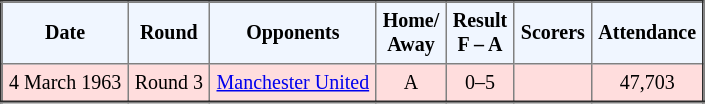<table border="2" cellpadding="4" style="border-collapse:collapse; text-align:center; font-size:smaller;">
<tr style="background:#f0f6ff;">
<th><strong>Date</strong></th>
<th><strong>Round</strong></th>
<th><strong>Opponents</strong></th>
<th><strong>Home/<br>Away</strong></th>
<th><strong>Result<br>F – A</strong></th>
<th><strong>Scorers</strong></th>
<th><strong>Attendance</strong></th>
</tr>
<tr style="background:#fdd;">
<td>4 March 1963</td>
<td>Round 3</td>
<td><a href='#'>Manchester United</a></td>
<td>A</td>
<td>0–5</td>
<td></td>
<td>47,703</td>
</tr>
</table>
